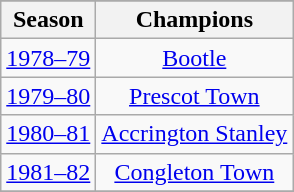<table class="wikitable" style="text-align: center">
<tr>
</tr>
<tr>
<th>Season</th>
<th>Champions</th>
</tr>
<tr>
<td><a href='#'>1978–79</a></td>
<td><a href='#'>Bootle</a></td>
</tr>
<tr>
<td><a href='#'>1979–80</a></td>
<td><a href='#'>Prescot Town</a></td>
</tr>
<tr>
<td><a href='#'>1980–81</a></td>
<td><a href='#'>Accrington Stanley</a></td>
</tr>
<tr>
<td><a href='#'>1981–82</a></td>
<td><a href='#'>Congleton Town</a></td>
</tr>
<tr>
</tr>
</table>
